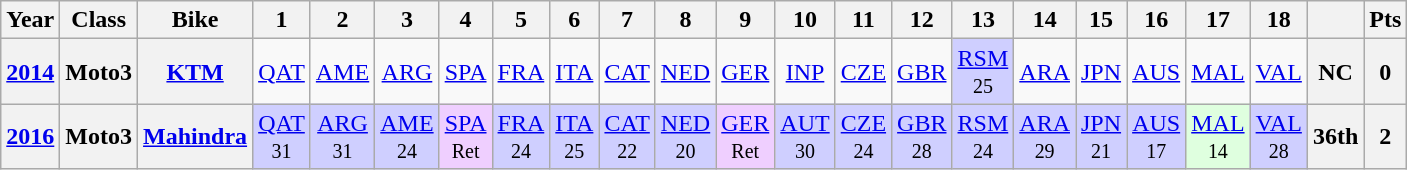<table class="wikitable" style="text-align:center">
<tr>
<th>Year</th>
<th>Class</th>
<th>Bike</th>
<th>1</th>
<th>2</th>
<th>3</th>
<th>4</th>
<th>5</th>
<th>6</th>
<th>7</th>
<th>8</th>
<th>9</th>
<th>10</th>
<th>11</th>
<th>12</th>
<th>13</th>
<th>14</th>
<th>15</th>
<th>16</th>
<th>17</th>
<th>18</th>
<th></th>
<th>Pts</th>
</tr>
<tr>
<th><a href='#'>2014</a></th>
<th>Moto3</th>
<th><a href='#'>KTM</a></th>
<td><a href='#'>QAT</a></td>
<td><a href='#'>AME</a></td>
<td><a href='#'>ARG</a></td>
<td><a href='#'>SPA</a></td>
<td><a href='#'>FRA</a></td>
<td><a href='#'>ITA</a></td>
<td><a href='#'>CAT</a></td>
<td><a href='#'>NED</a></td>
<td><a href='#'>GER</a></td>
<td><a href='#'>INP</a></td>
<td><a href='#'>CZE</a></td>
<td><a href='#'>GBR</a></td>
<td style="background:#cfcfff;"><a href='#'>RSM</a><br><small>25</small></td>
<td><a href='#'>ARA</a></td>
<td><a href='#'>JPN</a></td>
<td><a href='#'>AUS</a></td>
<td><a href='#'>MAL</a></td>
<td><a href='#'>VAL</a></td>
<th>NC</th>
<th>0</th>
</tr>
<tr>
<th><a href='#'>2016</a></th>
<th>Moto3</th>
<th><a href='#'>Mahindra</a></th>
<td style="background:#cfcfff;"><a href='#'>QAT</a><br><small>31</small></td>
<td style="background:#cfcfff;"><a href='#'>ARG</a><br><small>31</small></td>
<td style="background:#cfcfff;"><a href='#'>AME</a><br><small>24</small></td>
<td style="background:#efcfff;"><a href='#'>SPA</a><br><small>Ret</small></td>
<td style="background:#cfcfff;"><a href='#'>FRA</a><br><small>24</small></td>
<td style="background:#cfcfff;"><a href='#'>ITA</a><br><small>25</small></td>
<td style="background:#cfcfff;"><a href='#'>CAT</a><br><small>22</small></td>
<td style="background:#cfcfff;"><a href='#'>NED</a><br><small>20</small></td>
<td style="background:#efcfff;"><a href='#'>GER</a><br><small>Ret</small></td>
<td style="background:#cfcfff;"><a href='#'>AUT</a><br><small>30</small></td>
<td style="background:#cfcfff;"><a href='#'>CZE</a><br><small>24</small></td>
<td style="background:#cfcfff;"><a href='#'>GBR</a><br><small>28</small></td>
<td style="background:#cfcfff;"><a href='#'>RSM</a><br><small>24</small></td>
<td style="background:#cfcfff;"><a href='#'>ARA</a><br><small>29</small></td>
<td style="background:#cfcfff;"><a href='#'>JPN</a><br><small>21</small></td>
<td style="background:#cfcfff;"><a href='#'>AUS</a><br><small>17</small></td>
<td style="background:#dfffdf;"><a href='#'>MAL</a><br><small>14</small></td>
<td style="background:#cfcfff;"><a href='#'>VAL</a><br><small>28</small></td>
<th>36th</th>
<th>2</th>
</tr>
</table>
